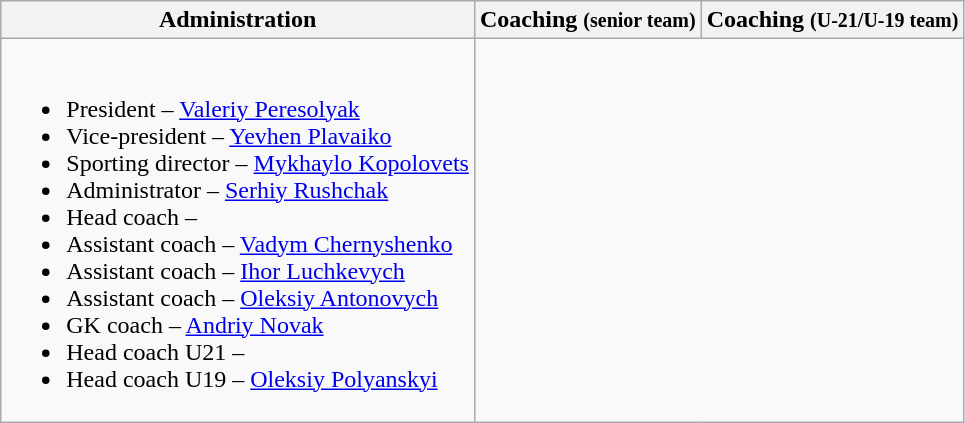<table class="wikitable">
<tr>
<th>Administration</th>
<th>Coaching <small>(senior team)</small></th>
<th>Coaching <small>(U-21/U-19 team)</small></th>
</tr>
<tr>
<td><br><ul><li>President – <a href='#'>Valeriy Peresolyak</a></li><li>Vice-president – <a href='#'>Yevhen Plavaiko</a></li><li>Sporting director – <a href='#'>Mykhaylo Kopolovets</a></li><li>Administrator – <a href='#'>Serhiy Rushchak</a></li><li>Head coach –</li><li>Assistant coach – <a href='#'>Vadym Chernyshenko</a></li><li>Assistant coach – <a href='#'>Ihor Luchkevych</a></li><li>Assistant coach – <a href='#'>Oleksiy Antonovych</a></li><li>GK coach – <a href='#'>Andriy Novak</a></li><li>Head coach U21 –</li><li>Head coach U19 – <a href='#'>Oleksiy Polyanskyi</a></li></ul></td>
</tr>
</table>
